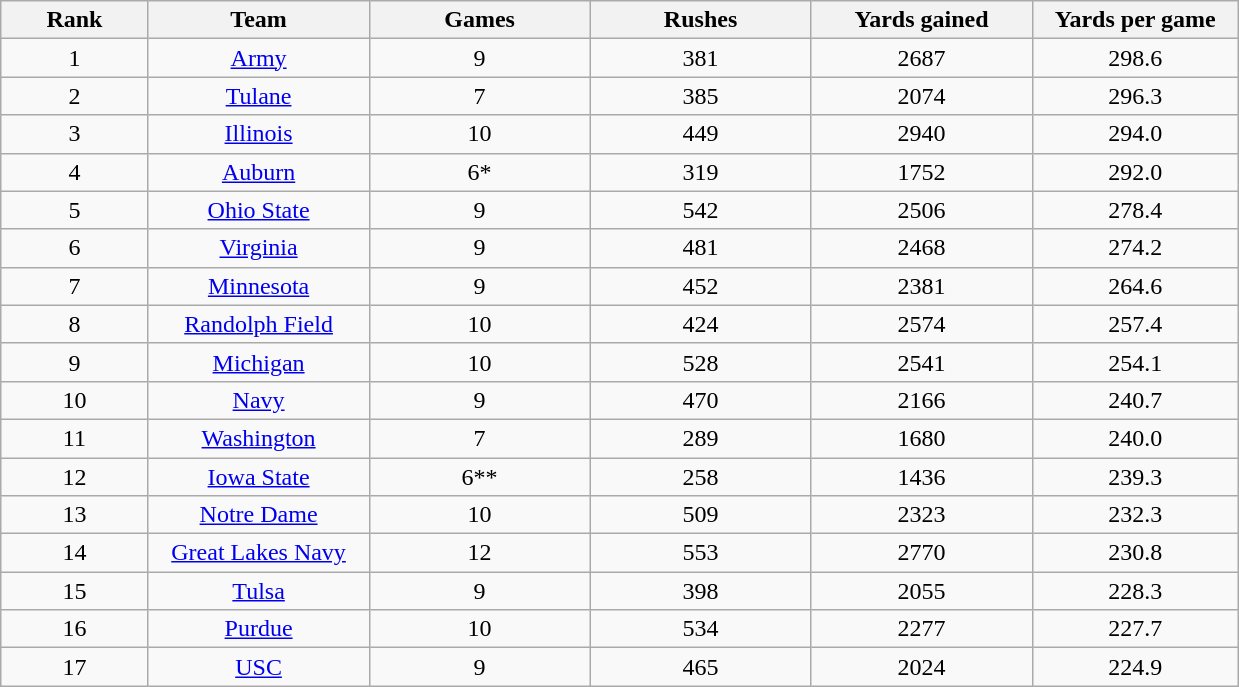<table class="wikitable sortable">
<tr>
<th bgcolor="#DDDDFF" width="10%">Rank</th>
<th bgcolor="#DDDDFF" width="15%">Team</th>
<th bgcolor="#DDDDFF" width="15%">Games</th>
<th bgcolor="#DDDDFF" width="15%">Rushes</th>
<th bgcolor="#DDDDFF" width="15%">Yards gained</th>
<th bgcolor="#DDDDFF" width="14%">Yards per game</th>
</tr>
<tr align="center">
<td>1</td>
<td><a href='#'>Army</a></td>
<td>9</td>
<td>381</td>
<td>2687</td>
<td>298.6</td>
</tr>
<tr align="center">
<td>2</td>
<td><a href='#'>Tulane</a></td>
<td>7</td>
<td>385</td>
<td>2074</td>
<td>296.3</td>
</tr>
<tr align="center">
<td>3</td>
<td><a href='#'>Illinois</a></td>
<td>10</td>
<td>449</td>
<td>2940</td>
<td>294.0</td>
</tr>
<tr align="center">
<td>4</td>
<td><a href='#'>Auburn</a></td>
<td>6*</td>
<td>319</td>
<td>1752</td>
<td>292.0</td>
</tr>
<tr align="center">
<td>5</td>
<td><a href='#'>Ohio State</a></td>
<td>9</td>
<td>542</td>
<td>2506</td>
<td>278.4</td>
</tr>
<tr align="center">
<td>6</td>
<td><a href='#'>Virginia</a></td>
<td>9</td>
<td>481</td>
<td>2468</td>
<td>274.2</td>
</tr>
<tr align="center">
<td>7</td>
<td><a href='#'>Minnesota</a></td>
<td>9</td>
<td>452</td>
<td>2381</td>
<td>264.6</td>
</tr>
<tr align="center">
<td>8</td>
<td><a href='#'>Randolph Field</a></td>
<td>10</td>
<td>424</td>
<td>2574</td>
<td>257.4</td>
</tr>
<tr align="center">
<td>9</td>
<td><a href='#'>Michigan</a></td>
<td>10</td>
<td>528</td>
<td>2541</td>
<td>254.1</td>
</tr>
<tr align="center">
<td>10</td>
<td><a href='#'>Navy</a></td>
<td>9</td>
<td>470</td>
<td>2166</td>
<td>240.7</td>
</tr>
<tr align="center">
<td>11</td>
<td><a href='#'>Washington</a></td>
<td>7</td>
<td>289</td>
<td>1680</td>
<td>240.0</td>
</tr>
<tr align="center">
<td>12</td>
<td><a href='#'>Iowa State</a></td>
<td>6**</td>
<td>258</td>
<td>1436</td>
<td>239.3</td>
</tr>
<tr align="center">
<td>13</td>
<td><a href='#'>Notre Dame</a></td>
<td>10</td>
<td>509</td>
<td>2323</td>
<td>232.3</td>
</tr>
<tr align="center">
<td>14</td>
<td><a href='#'>Great Lakes Navy</a></td>
<td>12</td>
<td>553</td>
<td>2770</td>
<td>230.8</td>
</tr>
<tr align="center">
<td>15</td>
<td><a href='#'>Tulsa</a></td>
<td>9</td>
<td>398</td>
<td>2055</td>
<td>228.3</td>
</tr>
<tr align="center">
<td>16</td>
<td><a href='#'>Purdue</a></td>
<td>10</td>
<td>534</td>
<td>2277</td>
<td>227.7</td>
</tr>
<tr align="center">
<td>17</td>
<td><a href='#'>USC</a></td>
<td>9</td>
<td>465</td>
<td>2024</td>
<td>224.9</td>
</tr>
</table>
